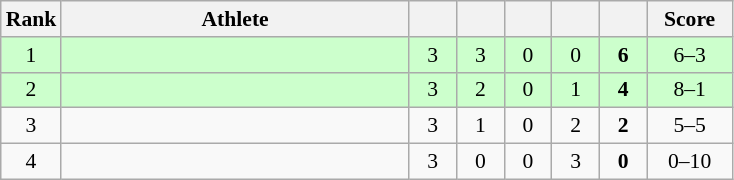<table class="wikitable" style="text-align: center; font-size:90% ">
<tr>
<th width=25>Rank</th>
<th width=225>Athlete</th>
<th width=25></th>
<th width=25></th>
<th width=25></th>
<th width=25></th>
<th width=25></th>
<th width=50>Score</th>
</tr>
<tr bgcolor="ccffcc">
<td>1</td>
<td align=left></td>
<td>3</td>
<td>3</td>
<td>0</td>
<td>0</td>
<td><strong>6</strong></td>
<td>6–3</td>
</tr>
<tr bgcolor="ccffcc">
<td>2</td>
<td align=left></td>
<td>3</td>
<td>2</td>
<td>0</td>
<td>1</td>
<td><strong>4</strong></td>
<td>8–1</td>
</tr>
<tr>
<td>3</td>
<td align=left></td>
<td>3</td>
<td>1</td>
<td>0</td>
<td>2</td>
<td><strong>2</strong></td>
<td>5–5</td>
</tr>
<tr>
<td>4</td>
<td align=left></td>
<td>3</td>
<td>0</td>
<td>0</td>
<td>3</td>
<td><strong>0</strong></td>
<td>0–10</td>
</tr>
</table>
